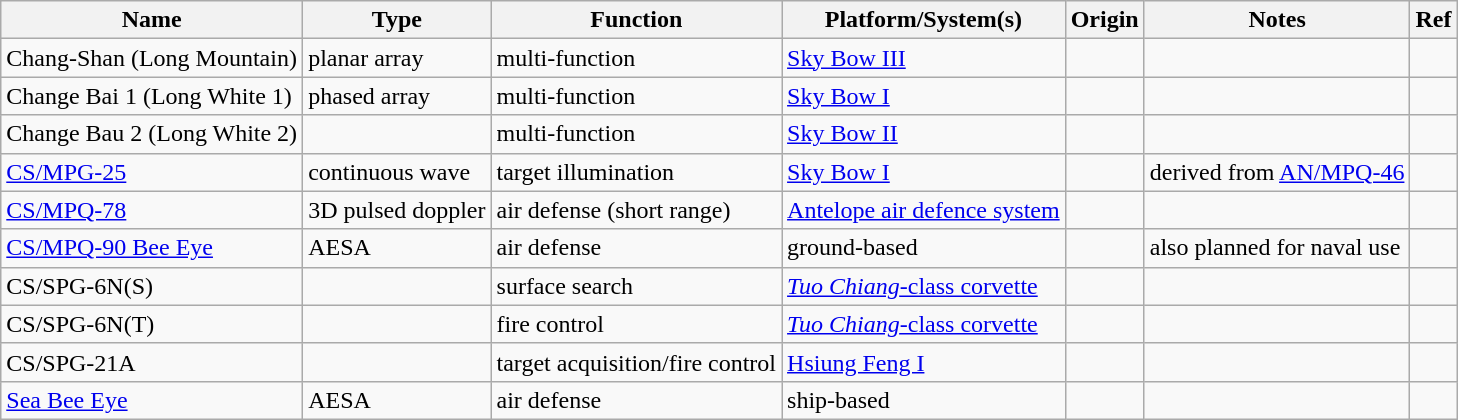<table class="wikitable sortable">
<tr>
<th>Name</th>
<th>Type</th>
<th>Function</th>
<th>Platform/System(s)</th>
<th>Origin</th>
<th>Notes</th>
<th>Ref</th>
</tr>
<tr>
<td>Chang-Shan (Long Mountain)</td>
<td>planar array</td>
<td>multi-function</td>
<td><a href='#'>Sky Bow III</a></td>
<td></td>
<td></td>
<td></td>
</tr>
<tr>
<td>Change Bai 1 (Long White 1)</td>
<td>phased array</td>
<td>multi-function</td>
<td><a href='#'>Sky Bow I</a></td>
<td></td>
<td></td>
<td></td>
</tr>
<tr>
<td>Change Bau 2 (Long White 2)</td>
<td></td>
<td>multi-function</td>
<td><a href='#'>Sky Bow II</a></td>
<td></td>
<td></td>
<td></td>
</tr>
<tr>
<td><a href='#'>CS/MPG-25</a></td>
<td>continuous wave</td>
<td>target illumination</td>
<td><a href='#'>Sky Bow I</a></td>
<td></td>
<td>derived from <a href='#'>AN/MPQ-46</a></td>
<td></td>
</tr>
<tr>
<td><a href='#'>CS/MPQ-78</a></td>
<td>3D pulsed doppler</td>
<td>air defense (short range)</td>
<td><a href='#'>Antelope air defence system</a></td>
<td></td>
<td></td>
<td></td>
</tr>
<tr>
<td><a href='#'>CS/MPQ-90 Bee Eye</a></td>
<td>AESA</td>
<td>air defense</td>
<td>ground-based</td>
<td></td>
<td>also planned for naval use</td>
<td></td>
</tr>
<tr>
<td>CS/SPG-6N(S)</td>
<td></td>
<td>surface search</td>
<td><a href='#'><em>Tuo Chiang</em>-class corvette</a></td>
<td></td>
<td></td>
<td></td>
</tr>
<tr>
<td>CS/SPG-6N(T)</td>
<td></td>
<td>fire control</td>
<td><a href='#'><em>Tuo Chiang</em>-class corvette</a></td>
<td></td>
<td></td>
<td></td>
</tr>
<tr>
<td>CS/SPG-21A</td>
<td></td>
<td>target acquisition/fire control</td>
<td><a href='#'>Hsiung Feng I</a></td>
<td></td>
<td></td>
<td></td>
</tr>
<tr>
<td><a href='#'>Sea Bee Eye</a></td>
<td>AESA</td>
<td>air defense</td>
<td>ship-based</td>
<td></td>
<td></td>
<td></td>
</tr>
</table>
